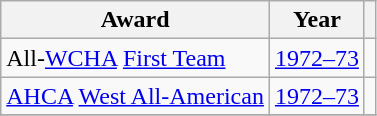<table class="wikitable">
<tr>
<th>Award</th>
<th>Year</th>
<th></th>
</tr>
<tr>
<td>All-<a href='#'>WCHA</a> <a href='#'>First Team</a></td>
<td><a href='#'>1972–73</a></td>
<td></td>
</tr>
<tr>
<td><a href='#'>AHCA</a> <a href='#'>West All-American</a></td>
<td><a href='#'>1972–73</a></td>
<td></td>
</tr>
<tr>
</tr>
</table>
